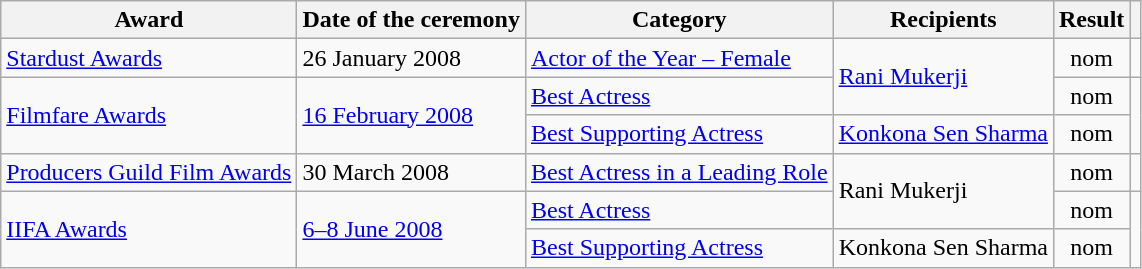<table class="wikitable plainrowheaders sortable">
<tr>
<th scope="col">Award</th>
<th scope="col">Date of the ceremony</th>
<th scope="col">Category</th>
<th scope="col">Recipients</th>
<th scope="col">Result</th>
<th class="unsortable" scope="col"></th>
</tr>
<tr>
<td><a href='#'>Stardust Awards</a></td>
<td>26 January 2008</td>
<td><a href='#'>Actor of the Year – Female</a></td>
<td rowspan="2"><a href='#'>Rani Mukerji</a></td>
<td align="center">nom</td>
<td></td>
</tr>
<tr>
<td rowspan="2" scope="row"><a href='#'>Filmfare Awards</a></td>
<td rowspan="2"><a href='#'>16 February 2008</a></td>
<td><a href='#'>Best Actress</a></td>
<td align="center">nom</td>
<td rowspan="2"></td>
</tr>
<tr>
<td><a href='#'>Best Supporting Actress</a></td>
<td><a href='#'>Konkona Sen Sharma</a></td>
<td align="center">nom</td>
</tr>
<tr>
<td><a href='#'>Producers Guild Film Awards</a></td>
<td>30 March 2008</td>
<td><a href='#'>Best Actress in a Leading Role</a></td>
<td rowspan="2">Rani Mukerji</td>
<td align="center">nom</td>
<td></td>
</tr>
<tr>
<td rowspan="2"><a href='#'>IIFA Awards</a></td>
<td rowspan="2"><a href='#'>6–8 June 2008</a></td>
<td><a href='#'>Best Actress</a></td>
<td align="center">nom</td>
<td rowspan="2"></td>
</tr>
<tr>
<td><a href='#'>Best Supporting Actress</a></td>
<td>Konkona Sen Sharma</td>
<td align="center">nom</td>
</tr>
</table>
